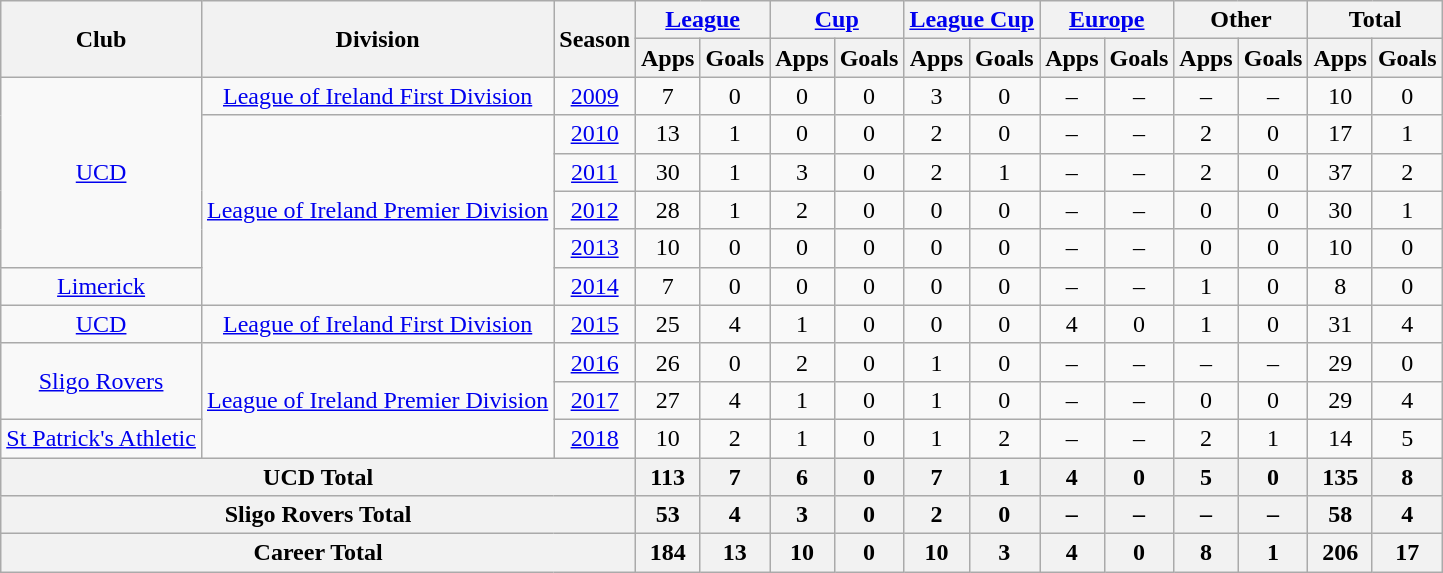<table class="wikitable" style="text-align:center">
<tr>
<th rowspan="2">Club</th>
<th rowspan="2">Division</th>
<th rowspan="2">Season</th>
<th colspan="2"><a href='#'>League</a></th>
<th colspan="2"><a href='#'>Cup</a></th>
<th colspan="2"><a href='#'>League Cup</a></th>
<th colspan="2"><a href='#'>Europe</a></th>
<th colspan="2">Other</th>
<th colspan="2">Total</th>
</tr>
<tr>
<th>Apps</th>
<th>Goals</th>
<th>Apps</th>
<th>Goals</th>
<th>Apps</th>
<th>Goals</th>
<th>Apps</th>
<th>Goals</th>
<th>Apps</th>
<th>Goals</th>
<th>Apps</th>
<th>Goals</th>
</tr>
<tr>
<td rowspan=5><a href='#'>UCD</a></td>
<td><a href='#'>League of Ireland First Division</a></td>
<td><a href='#'>2009</a></td>
<td>7</td>
<td>0</td>
<td>0</td>
<td>0</td>
<td>3</td>
<td>0</td>
<td>–</td>
<td>–</td>
<td>–</td>
<td>–</td>
<td>10</td>
<td>0</td>
</tr>
<tr>
<td rowspan=5><a href='#'>League of Ireland Premier Division</a></td>
<td><a href='#'>2010</a></td>
<td>13</td>
<td>1</td>
<td>0</td>
<td>0</td>
<td>2</td>
<td>0</td>
<td>–</td>
<td>–</td>
<td>2</td>
<td>0</td>
<td>17</td>
<td>1</td>
</tr>
<tr>
<td><a href='#'>2011</a></td>
<td>30</td>
<td>1</td>
<td>3</td>
<td>0</td>
<td>2</td>
<td>1</td>
<td>–</td>
<td>–</td>
<td>2</td>
<td>0</td>
<td>37</td>
<td>2</td>
</tr>
<tr>
<td><a href='#'>2012</a></td>
<td>28</td>
<td>1</td>
<td>2</td>
<td>0</td>
<td>0</td>
<td>0</td>
<td>–</td>
<td>–</td>
<td>0</td>
<td>0</td>
<td>30</td>
<td>1</td>
</tr>
<tr>
<td><a href='#'>2013</a></td>
<td>10</td>
<td>0</td>
<td>0</td>
<td>0</td>
<td>0</td>
<td>0</td>
<td>–</td>
<td>–</td>
<td>0</td>
<td>0</td>
<td>10</td>
<td>0</td>
</tr>
<tr>
<td><a href='#'>Limerick</a></td>
<td><a href='#'>2014</a></td>
<td>7</td>
<td>0</td>
<td>0</td>
<td>0</td>
<td>0</td>
<td>0</td>
<td>–</td>
<td>–</td>
<td>1</td>
<td>0</td>
<td>8</td>
<td>0</td>
</tr>
<tr>
<td><a href='#'>UCD</a></td>
<td><a href='#'>League of Ireland First Division</a></td>
<td><a href='#'>2015</a></td>
<td>25</td>
<td>4</td>
<td>1</td>
<td>0</td>
<td>0</td>
<td>0</td>
<td>4</td>
<td>0</td>
<td>1</td>
<td>0</td>
<td>31</td>
<td>4</td>
</tr>
<tr>
<td rowspan=2><a href='#'>Sligo Rovers</a></td>
<td rowspan=3><a href='#'>League of Ireland Premier Division</a></td>
<td><a href='#'>2016</a></td>
<td>26</td>
<td>0</td>
<td>2</td>
<td>0</td>
<td>1</td>
<td>0</td>
<td>–</td>
<td>–</td>
<td>–</td>
<td>–</td>
<td>29</td>
<td>0</td>
</tr>
<tr>
<td><a href='#'>2017</a></td>
<td>27</td>
<td>4</td>
<td>1</td>
<td>0</td>
<td>1</td>
<td>0</td>
<td>–</td>
<td>–</td>
<td>0</td>
<td>0</td>
<td>29</td>
<td>4</td>
</tr>
<tr>
<td><a href='#'>St Patrick's Athletic</a></td>
<td><a href='#'>2018</a></td>
<td>10</td>
<td>2</td>
<td>1</td>
<td>0</td>
<td>1</td>
<td>2</td>
<td>–</td>
<td>–</td>
<td>2</td>
<td>1</td>
<td>14</td>
<td>5</td>
</tr>
<tr>
<th colspan="3">UCD Total</th>
<th>113</th>
<th>7</th>
<th>6</th>
<th>0</th>
<th>7</th>
<th>1</th>
<th>4</th>
<th>0</th>
<th>5</th>
<th>0</th>
<th>135</th>
<th>8</th>
</tr>
<tr>
<th colspan="3">Sligo Rovers Total</th>
<th>53</th>
<th>4</th>
<th>3</th>
<th>0</th>
<th>2</th>
<th>0</th>
<th>–</th>
<th>–</th>
<th>–</th>
<th>–</th>
<th>58</th>
<th>4</th>
</tr>
<tr>
<th colspan="3">Career Total</th>
<th>184</th>
<th>13</th>
<th>10</th>
<th>0</th>
<th>10</th>
<th>3</th>
<th>4</th>
<th>0</th>
<th>8</th>
<th>1</th>
<th>206</th>
<th>17</th>
</tr>
</table>
